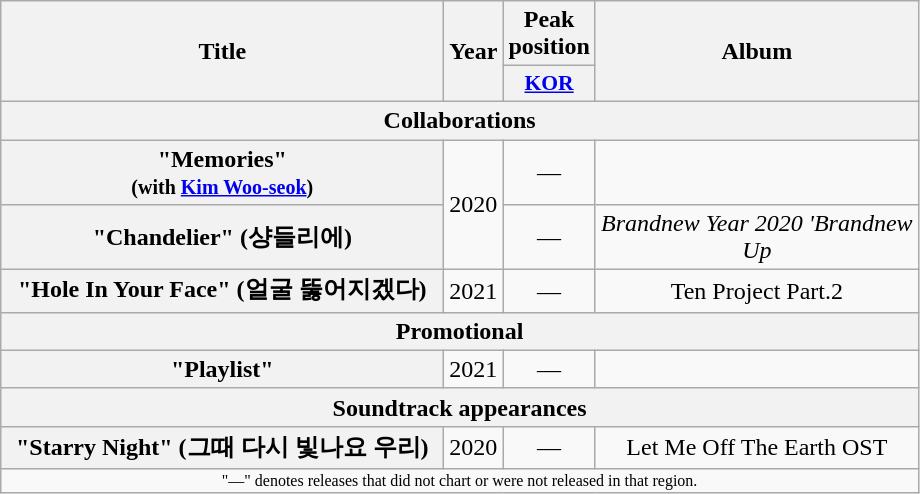<table class="wikitable plainrowheaders" style="text-align:center;">
<tr>
<th scope="col" rowspan="2" style="width:18em;">Title</th>
<th scope="col" rowspan="2" style="width:2em;">Year</th>
<th scope="col">Peak position</th>
<th scope="col" rowspan="2" style="width:13em;">Album</th>
</tr>
<tr>
<th scope="col" style="width:3em;font-size:90%;"><a href='#'>KOR</a><br></th>
</tr>
<tr>
<th colspan="4">Collaborations</th>
</tr>
<tr>
<th scope="row">"Memories" <br><small>(with <a href='#'>Kim Woo-seok</a>)</small></th>
<td rowspan="2">2020</td>
<td>—</td>
<td></td>
</tr>
<tr>
<th scope="row">"Chandelier" (샹들리에) <br></th>
<td>—</td>
<td><em>Brandnew Year 2020 'Brandnew Up<strong></td>
</tr>
<tr>
<th scope="row">"Hole In Your Face" (얼굴 뚫어지겠다) <br></th>
<td>2021</td>
<td>—</td>
<td></em>Ten Project Part.2<em></td>
</tr>
<tr>
<th colspan="4">Promotional</th>
</tr>
<tr>
<th scope="row">"Playlist" <br></th>
<td>2021</td>
<td>—</td>
<td></td>
</tr>
<tr>
<th colspan="4">Soundtrack appearances</th>
</tr>
<tr>
<th scope="row">"Starry Night" (그때 다시 빛나요 우리)</th>
<td>2020</td>
<td>—</td>
<td></em>Let Me Off The Earth OST<em></td>
</tr>
<tr>
<td colspan="4" style="font-size:8pt;">"—" denotes releases that did not chart or were not released in that region.</td>
</tr>
</table>
